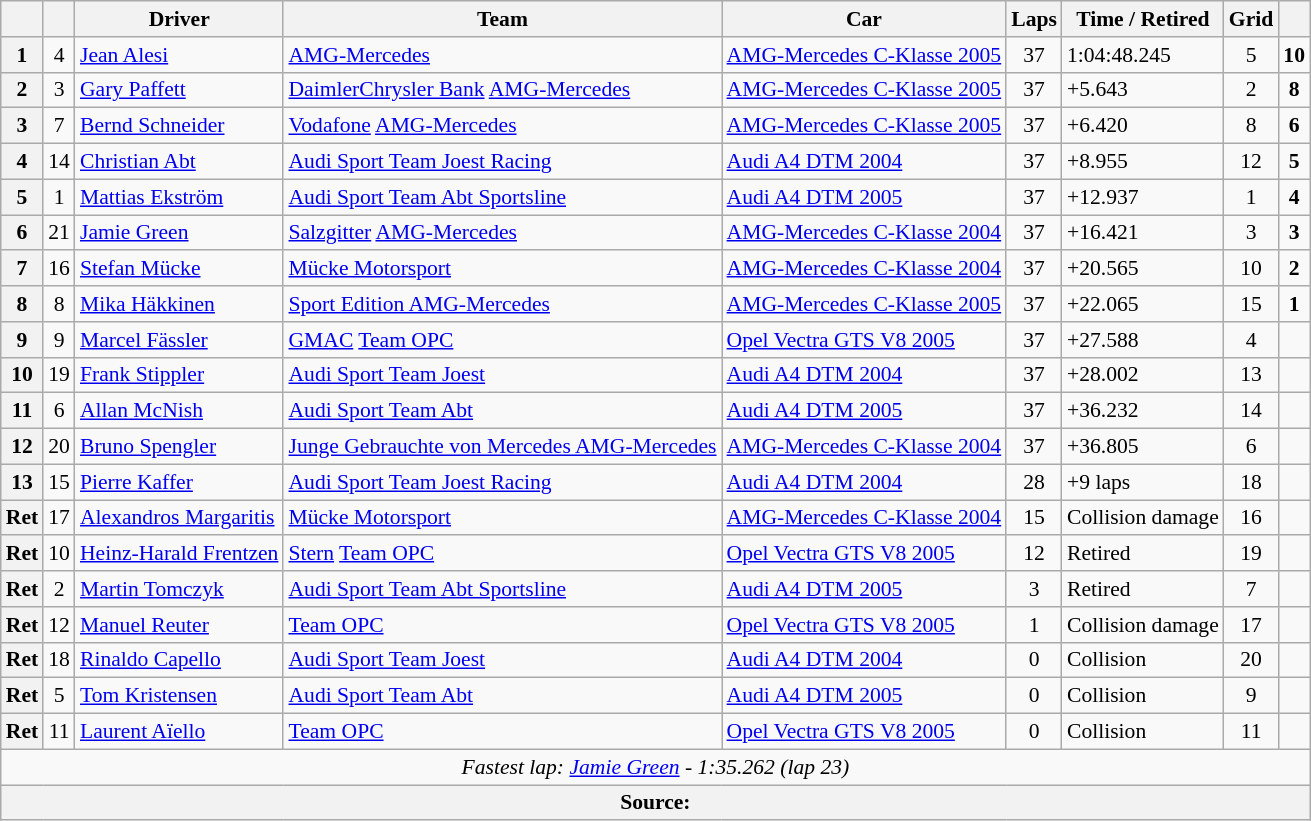<table class="wikitable" style="font-size:90%;">
<tr>
<th></th>
<th></th>
<th>Driver</th>
<th>Team</th>
<th>Car</th>
<th>Laps</th>
<th>Time / Retired</th>
<th>Grid</th>
<th></th>
</tr>
<tr>
<th>1</th>
<td align="center">4</td>
<td> <a href='#'>Jean Alesi</a></td>
<td><a href='#'>AMG-Mercedes</a></td>
<td><a href='#'>AMG-Mercedes C-Klasse 2005</a></td>
<td align="center">37</td>
<td>1:04:48.245</td>
<td align="center">5</td>
<td align="center"><strong>10</strong></td>
</tr>
<tr>
<th>2</th>
<td align="center">3</td>
<td> <a href='#'>Gary Paffett</a></td>
<td><a href='#'>DaimlerChrysler Bank</a> <a href='#'>AMG-Mercedes</a></td>
<td><a href='#'>AMG-Mercedes C-Klasse 2005</a></td>
<td align="center">37</td>
<td>+5.643</td>
<td align="center">2</td>
<td align="center"><strong>8</strong></td>
</tr>
<tr>
<th>3</th>
<td align="center">7</td>
<td> <a href='#'>Bernd Schneider</a></td>
<td><a href='#'>Vodafone</a> <a href='#'>AMG-Mercedes</a></td>
<td><a href='#'>AMG-Mercedes C-Klasse 2005</a></td>
<td align="center">37</td>
<td>+6.420</td>
<td align="center">8</td>
<td align="center"><strong>6</strong></td>
</tr>
<tr>
<th>4</th>
<td align="center">14</td>
<td> <a href='#'>Christian Abt</a></td>
<td><a href='#'>Audi Sport Team Joest Racing</a></td>
<td><a href='#'>Audi A4 DTM 2004</a></td>
<td align="center">37</td>
<td>+8.955</td>
<td align="center">12</td>
<td align="center"><strong>5</strong></td>
</tr>
<tr>
<th>5</th>
<td align="center">1</td>
<td> <a href='#'>Mattias Ekström</a></td>
<td><a href='#'>Audi Sport Team Abt Sportsline</a></td>
<td><a href='#'>Audi A4 DTM 2005</a></td>
<td align="center">37</td>
<td>+12.937</td>
<td align="center">1</td>
<td align="center"><strong>4</strong></td>
</tr>
<tr>
<th>6</th>
<td align="center">21</td>
<td> <a href='#'>Jamie Green</a></td>
<td><a href='#'>Salzgitter</a> <a href='#'>AMG-Mercedes</a></td>
<td><a href='#'>AMG-Mercedes C-Klasse 2004</a></td>
<td align="center">37</td>
<td>+16.421</td>
<td align="center">3</td>
<td align="center"><strong>3</strong></td>
</tr>
<tr>
<th>7</th>
<td align="center">16</td>
<td> <a href='#'>Stefan Mücke</a></td>
<td><a href='#'>Mücke Motorsport</a></td>
<td><a href='#'>AMG-Mercedes C-Klasse 2004</a></td>
<td align="center">37</td>
<td>+20.565</td>
<td align="center">10</td>
<td align="center"><strong>2</strong></td>
</tr>
<tr>
<th>8</th>
<td align="center">8</td>
<td> <a href='#'>Mika Häkkinen</a></td>
<td><a href='#'>Sport Edition AMG-Mercedes</a></td>
<td><a href='#'>AMG-Mercedes C-Klasse 2005</a></td>
<td align="center">37</td>
<td>+22.065</td>
<td align="center">15</td>
<td align="center"><strong>1</strong></td>
</tr>
<tr>
<th>9</th>
<td align="center">9</td>
<td> <a href='#'>Marcel Fässler</a></td>
<td><a href='#'>GMAC</a> <a href='#'>Team OPC</a></td>
<td><a href='#'>Opel Vectra GTS V8 2005</a></td>
<td align="center">37</td>
<td>+27.588</td>
<td align="center">4</td>
<td align="center"></td>
</tr>
<tr>
<th>10</th>
<td align="center">19</td>
<td> <a href='#'>Frank Stippler</a></td>
<td><a href='#'>Audi Sport Team Joest</a></td>
<td><a href='#'>Audi A4 DTM 2004</a></td>
<td align="center">37</td>
<td>+28.002</td>
<td align="center">13</td>
<td align="center"></td>
</tr>
<tr>
<th>11</th>
<td align="center">6</td>
<td> <a href='#'>Allan McNish</a></td>
<td><a href='#'>Audi Sport Team Abt</a></td>
<td><a href='#'>Audi A4 DTM 2005</a></td>
<td align="center">37</td>
<td>+36.232</td>
<td align="center">14</td>
<td align="center"></td>
</tr>
<tr>
<th>12</th>
<td align="center">20</td>
<td> <a href='#'>Bruno Spengler</a></td>
<td><a href='#'>Junge Gebrauchte von Mercedes AMG-Mercedes</a></td>
<td><a href='#'>AMG-Mercedes C-Klasse 2004</a></td>
<td align="center">37</td>
<td>+36.805</td>
<td align="center">6</td>
<td align="center"></td>
</tr>
<tr>
<th>13</th>
<td align="center">15</td>
<td> <a href='#'>Pierre Kaffer</a></td>
<td><a href='#'>Audi Sport Team Joest Racing</a></td>
<td><a href='#'>Audi A4 DTM 2004</a></td>
<td align="center">28</td>
<td>+9 laps</td>
<td align="center">18</td>
<td align="center"></td>
</tr>
<tr>
<th>Ret</th>
<td align="center">17</td>
<td> <a href='#'>Alexandros Margaritis</a></td>
<td><a href='#'>Mücke Motorsport</a></td>
<td><a href='#'>AMG-Mercedes C-Klasse 2004</a></td>
<td align="center">15</td>
<td>Collision damage</td>
<td align="center">16</td>
<td align="center"></td>
</tr>
<tr>
<th>Ret</th>
<td align="center">10</td>
<td> <a href='#'>Heinz-Harald Frentzen</a></td>
<td><a href='#'>Stern</a> <a href='#'>Team OPC</a></td>
<td><a href='#'>Opel Vectra GTS V8 2005</a></td>
<td align="center">12</td>
<td>Retired</td>
<td align="center">19</td>
<td align="center"></td>
</tr>
<tr>
<th>Ret</th>
<td align="center">2</td>
<td> <a href='#'>Martin Tomczyk</a></td>
<td><a href='#'>Audi Sport Team Abt Sportsline</a></td>
<td><a href='#'>Audi A4 DTM 2005</a></td>
<td align="center">3</td>
<td>Retired</td>
<td align="center">7</td>
<td align="center"></td>
</tr>
<tr>
<th>Ret</th>
<td align="center">12</td>
<td> <a href='#'>Manuel Reuter</a></td>
<td><a href='#'>Team OPC</a></td>
<td><a href='#'>Opel Vectra GTS V8 2005</a></td>
<td align="center">1</td>
<td>Collision damage</td>
<td align="center">17</td>
<td align="center"></td>
</tr>
<tr>
<th>Ret</th>
<td align="center">18</td>
<td> <a href='#'>Rinaldo Capello</a></td>
<td><a href='#'>Audi Sport Team Joest</a></td>
<td><a href='#'>Audi A4 DTM 2004</a></td>
<td align="center">0</td>
<td>Collision</td>
<td align="center">20</td>
<td align="center"></td>
</tr>
<tr>
<th>Ret</th>
<td align="center">5</td>
<td> <a href='#'>Tom Kristensen</a></td>
<td><a href='#'>Audi Sport Team Abt</a></td>
<td><a href='#'>Audi A4 DTM 2005</a></td>
<td align="center">0</td>
<td>Collision</td>
<td align="center">9</td>
<td align="center"></td>
</tr>
<tr>
<th>Ret</th>
<td align="center">11</td>
<td> <a href='#'>Laurent Aïello</a></td>
<td><a href='#'>Team OPC</a></td>
<td><a href='#'>Opel Vectra GTS V8 2005</a></td>
<td align="center">0</td>
<td>Collision</td>
<td align="center">11</td>
<td align="center"></td>
</tr>
<tr>
<td colspan=9 align=center><em>Fastest lap: <a href='#'>Jamie Green</a> - 1:35.262 (lap 23)</em></td>
</tr>
<tr>
<th colspan=9>Source:</th>
</tr>
</table>
